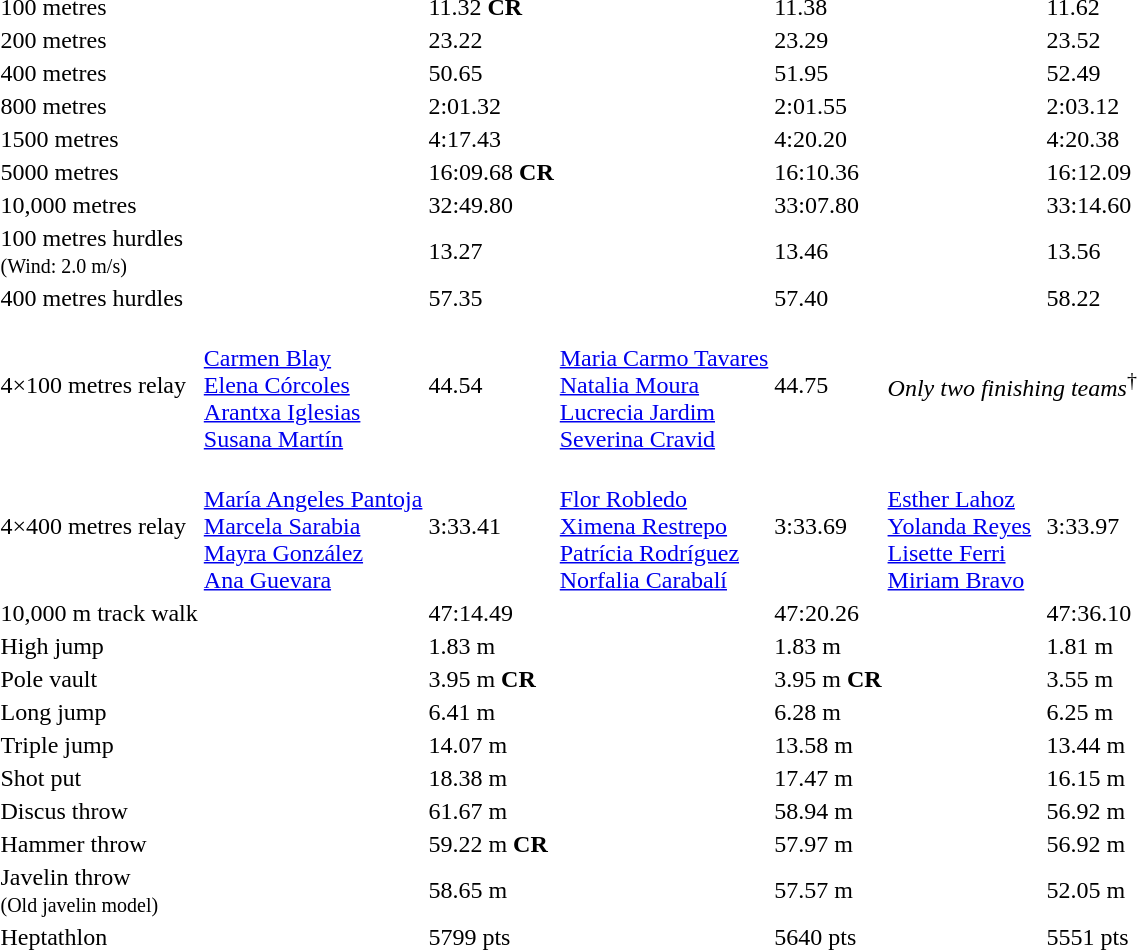<table>
<tr>
<td>100 metres</td>
<td></td>
<td>11.32 <strong>CR</strong></td>
<td></td>
<td>11.38</td>
<td></td>
<td>11.62</td>
</tr>
<tr>
<td>200 metres</td>
<td></td>
<td>23.22</td>
<td></td>
<td>23.29</td>
<td></td>
<td>23.52</td>
</tr>
<tr>
<td>400 metres</td>
<td></td>
<td>50.65</td>
<td></td>
<td>51.95</td>
<td></td>
<td>52.49</td>
</tr>
<tr>
<td>800 metres</td>
<td></td>
<td>2:01.32</td>
<td></td>
<td>2:01.55</td>
<td></td>
<td>2:03.12</td>
</tr>
<tr>
<td>1500 metres</td>
<td></td>
<td>4:17.43</td>
<td></td>
<td>4:20.20</td>
<td></td>
<td>4:20.38</td>
</tr>
<tr>
<td>5000 metres</td>
<td></td>
<td>16:09.68 <strong>CR</strong></td>
<td></td>
<td>16:10.36</td>
<td></td>
<td>16:12.09</td>
</tr>
<tr>
<td>10,000 metres</td>
<td></td>
<td>32:49.80</td>
<td></td>
<td>33:07.80</td>
<td></td>
<td>33:14.60</td>
</tr>
<tr>
<td>100 metres hurdles<br><small>(Wind: 2.0 m/s)</small></td>
<td></td>
<td>13.27</td>
<td></td>
<td>13.46</td>
<td></td>
<td>13.56</td>
</tr>
<tr>
<td>400 metres hurdles</td>
<td></td>
<td>57.35</td>
<td></td>
<td>57.40</td>
<td></td>
<td>58.22</td>
</tr>
<tr>
<td>4×100 metres relay</td>
<td><br><a href='#'>Carmen Blay</a><br><a href='#'>Elena Córcoles</a><br><a href='#'>Arantxa Iglesias</a><br><a href='#'>Susana Martín</a></td>
<td>44.54</td>
<td><br><a href='#'>Maria Carmo Tavares</a><br><a href='#'>Natalia Moura</a><br><a href='#'>Lucrecia Jardim</a><br><a href='#'>Severina Cravid</a></td>
<td>44.75</td>
<td colspan=2><em>Only two finishing teams</em><sup>†</sup></td>
</tr>
<tr>
<td>4×400 metres relay</td>
<td><br><a href='#'>María Angeles Pantoja</a><br><a href='#'>Marcela Sarabia</a><br><a href='#'>Mayra González</a><br><a href='#'>Ana Guevara</a></td>
<td>3:33.41</td>
<td><br><a href='#'>Flor Robledo</a><br><a href='#'>Ximena Restrepo</a><br><a href='#'>Patrícia Rodríguez</a><br><a href='#'>Norfalia Carabalí</a></td>
<td>3:33.69</td>
<td><br><a href='#'>Esther Lahoz</a><br><a href='#'>Yolanda Reyes</a><br><a href='#'>Lisette Ferri</a><br><a href='#'>Miriam Bravo</a></td>
<td>3:33.97</td>
</tr>
<tr>
<td>10,000 m track walk</td>
<td></td>
<td>47:14.49</td>
<td></td>
<td>47:20.26</td>
<td></td>
<td>47:36.10</td>
</tr>
<tr>
<td>High jump</td>
<td></td>
<td>1.83 m</td>
<td></td>
<td>1.83 m</td>
<td></td>
<td>1.81 m</td>
</tr>
<tr>
<td>Pole vault</td>
<td></td>
<td>3.95 m <strong>CR</strong></td>
<td></td>
<td>3.95 m <strong>CR</strong></td>
<td></td>
<td>3.55 m</td>
</tr>
<tr>
<td>Long jump</td>
<td></td>
<td>6.41 m</td>
<td></td>
<td>6.28 m</td>
<td></td>
<td>6.25 m</td>
</tr>
<tr>
<td>Triple jump</td>
<td></td>
<td>14.07 m</td>
<td></td>
<td>13.58 m</td>
<td></td>
<td>13.44 m</td>
</tr>
<tr>
<td>Shot put</td>
<td></td>
<td>18.38 m</td>
<td></td>
<td>17.47 m</td>
<td></td>
<td>16.15 m</td>
</tr>
<tr>
<td>Discus throw</td>
<td></td>
<td>61.67 m</td>
<td></td>
<td>58.94 m</td>
<td></td>
<td>56.92 m</td>
</tr>
<tr>
<td>Hammer throw</td>
<td></td>
<td>59.22 m <strong>CR</strong></td>
<td></td>
<td>57.97 m</td>
<td></td>
<td>56.92 m</td>
</tr>
<tr>
<td>Javelin throw<br><small>(Old javelin model)</small></td>
<td></td>
<td>58.65 m</td>
<td></td>
<td>57.57 m</td>
<td></td>
<td>52.05 m</td>
</tr>
<tr>
<td>Heptathlon</td>
<td></td>
<td>5799 pts</td>
<td></td>
<td>5640 pts</td>
<td></td>
<td>5551 pts</td>
</tr>
</table>
